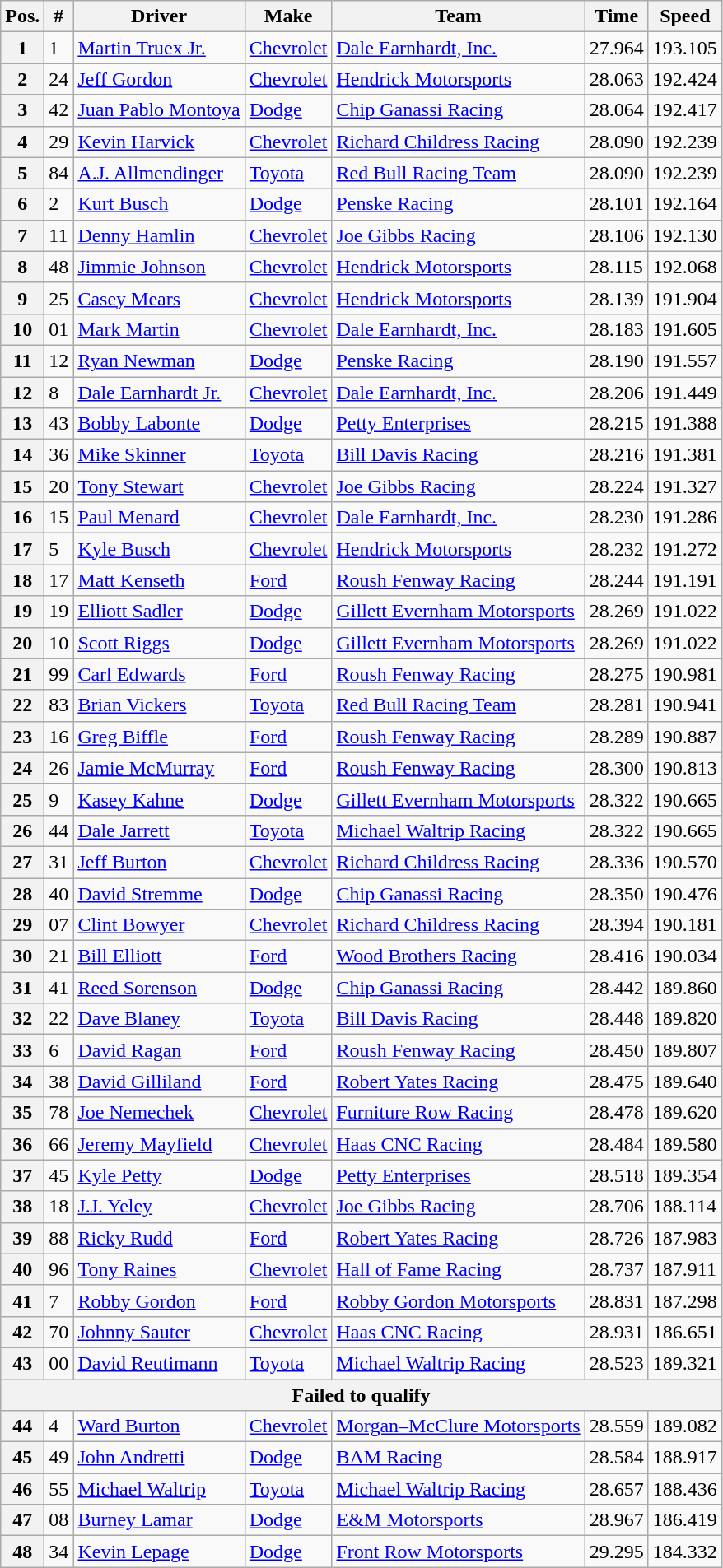<table class="wikitable">
<tr>
<th>Pos.</th>
<th>#</th>
<th>Driver</th>
<th>Make</th>
<th>Team</th>
<th>Time</th>
<th>Speed</th>
</tr>
<tr>
<th>1</th>
<td>1</td>
<td><a href='#'>Martin Truex Jr.</a></td>
<td><a href='#'>Chevrolet</a></td>
<td><a href='#'>Dale Earnhardt, Inc.</a></td>
<td>27.964</td>
<td>193.105</td>
</tr>
<tr>
<th>2</th>
<td>24</td>
<td><a href='#'>Jeff Gordon</a></td>
<td><a href='#'>Chevrolet</a></td>
<td><a href='#'>Hendrick Motorsports</a></td>
<td>28.063</td>
<td>192.424</td>
</tr>
<tr>
<th>3</th>
<td>42</td>
<td><a href='#'>Juan Pablo Montoya</a></td>
<td><a href='#'>Dodge</a></td>
<td><a href='#'>Chip Ganassi Racing</a></td>
<td>28.064</td>
<td>192.417</td>
</tr>
<tr>
<th>4</th>
<td>29</td>
<td><a href='#'>Kevin Harvick</a></td>
<td><a href='#'>Chevrolet</a></td>
<td><a href='#'>Richard Childress Racing</a></td>
<td>28.090</td>
<td>192.239</td>
</tr>
<tr>
<th>5</th>
<td>84</td>
<td><a href='#'>A.J. Allmendinger</a></td>
<td><a href='#'>Toyota</a></td>
<td><a href='#'>Red Bull Racing Team</a></td>
<td>28.090</td>
<td>192.239</td>
</tr>
<tr>
<th>6</th>
<td>2</td>
<td><a href='#'>Kurt Busch</a></td>
<td><a href='#'>Dodge</a></td>
<td><a href='#'>Penske Racing</a></td>
<td>28.101</td>
<td>192.164</td>
</tr>
<tr>
<th>7</th>
<td>11</td>
<td><a href='#'>Denny Hamlin</a></td>
<td><a href='#'>Chevrolet</a></td>
<td><a href='#'>Joe Gibbs Racing</a></td>
<td>28.106</td>
<td>192.130</td>
</tr>
<tr>
<th>8</th>
<td>48</td>
<td><a href='#'>Jimmie Johnson</a></td>
<td><a href='#'>Chevrolet</a></td>
<td><a href='#'>Hendrick Motorsports</a></td>
<td>28.115</td>
<td>192.068</td>
</tr>
<tr>
<th>9</th>
<td>25</td>
<td><a href='#'>Casey Mears</a></td>
<td><a href='#'>Chevrolet</a></td>
<td><a href='#'>Hendrick Motorsports</a></td>
<td>28.139</td>
<td>191.904</td>
</tr>
<tr>
<th>10</th>
<td>01</td>
<td><a href='#'>Mark Martin</a></td>
<td><a href='#'>Chevrolet</a></td>
<td><a href='#'>Dale Earnhardt, Inc.</a></td>
<td>28.183</td>
<td>191.605</td>
</tr>
<tr>
<th>11</th>
<td>12</td>
<td><a href='#'>Ryan Newman</a></td>
<td><a href='#'>Dodge</a></td>
<td><a href='#'>Penske Racing</a></td>
<td>28.190</td>
<td>191.557</td>
</tr>
<tr>
<th>12</th>
<td>8</td>
<td><a href='#'>Dale Earnhardt Jr.</a></td>
<td><a href='#'>Chevrolet</a></td>
<td><a href='#'>Dale Earnhardt, Inc.</a></td>
<td>28.206</td>
<td>191.449</td>
</tr>
<tr>
<th>13</th>
<td>43</td>
<td><a href='#'>Bobby Labonte</a></td>
<td><a href='#'>Dodge</a></td>
<td><a href='#'>Petty Enterprises</a></td>
<td>28.215</td>
<td>191.388</td>
</tr>
<tr>
<th>14</th>
<td>36</td>
<td><a href='#'>Mike Skinner</a></td>
<td><a href='#'>Toyota</a></td>
<td><a href='#'>Bill Davis Racing</a></td>
<td>28.216</td>
<td>191.381</td>
</tr>
<tr>
<th>15</th>
<td>20</td>
<td><a href='#'>Tony Stewart</a></td>
<td><a href='#'>Chevrolet</a></td>
<td><a href='#'>Joe Gibbs Racing</a></td>
<td>28.224</td>
<td>191.327</td>
</tr>
<tr>
<th>16</th>
<td>15</td>
<td><a href='#'>Paul Menard</a></td>
<td><a href='#'>Chevrolet</a></td>
<td><a href='#'>Dale Earnhardt, Inc.</a></td>
<td>28.230</td>
<td>191.286</td>
</tr>
<tr>
<th>17</th>
<td>5</td>
<td><a href='#'>Kyle Busch</a></td>
<td><a href='#'>Chevrolet</a></td>
<td><a href='#'>Hendrick Motorsports</a></td>
<td>28.232</td>
<td>191.272</td>
</tr>
<tr>
<th>18</th>
<td>17</td>
<td><a href='#'>Matt Kenseth</a></td>
<td><a href='#'>Ford</a></td>
<td><a href='#'>Roush Fenway Racing</a></td>
<td>28.244</td>
<td>191.191</td>
</tr>
<tr>
<th>19</th>
<td>19</td>
<td><a href='#'>Elliott Sadler</a></td>
<td><a href='#'>Dodge</a></td>
<td><a href='#'>Gillett Evernham Motorsports</a></td>
<td>28.269</td>
<td>191.022</td>
</tr>
<tr>
<th>20</th>
<td>10</td>
<td><a href='#'>Scott Riggs</a></td>
<td><a href='#'>Dodge</a></td>
<td><a href='#'>Gillett Evernham Motorsports</a></td>
<td>28.269</td>
<td>191.022</td>
</tr>
<tr>
<th>21</th>
<td>99</td>
<td><a href='#'>Carl Edwards</a></td>
<td><a href='#'>Ford</a></td>
<td><a href='#'>Roush Fenway Racing</a></td>
<td>28.275</td>
<td>190.981</td>
</tr>
<tr>
<th>22</th>
<td>83</td>
<td><a href='#'>Brian Vickers</a></td>
<td><a href='#'>Toyota</a></td>
<td><a href='#'>Red Bull Racing Team</a></td>
<td>28.281</td>
<td>190.941</td>
</tr>
<tr>
<th>23</th>
<td>16</td>
<td><a href='#'>Greg Biffle</a></td>
<td><a href='#'>Ford</a></td>
<td><a href='#'>Roush Fenway Racing</a></td>
<td>28.289</td>
<td>190.887</td>
</tr>
<tr>
<th>24</th>
<td>26</td>
<td><a href='#'>Jamie McMurray</a></td>
<td><a href='#'>Ford</a></td>
<td><a href='#'>Roush Fenway Racing</a></td>
<td>28.300</td>
<td>190.813</td>
</tr>
<tr>
<th>25</th>
<td>9</td>
<td><a href='#'>Kasey Kahne</a></td>
<td><a href='#'>Dodge</a></td>
<td><a href='#'>Gillett Evernham Motorsports</a></td>
<td>28.322</td>
<td>190.665</td>
</tr>
<tr>
<th>26</th>
<td>44</td>
<td><a href='#'>Dale Jarrett</a></td>
<td><a href='#'>Toyota</a></td>
<td><a href='#'>Michael Waltrip Racing</a></td>
<td>28.322</td>
<td>190.665</td>
</tr>
<tr>
<th>27</th>
<td>31</td>
<td><a href='#'>Jeff Burton</a></td>
<td><a href='#'>Chevrolet</a></td>
<td><a href='#'>Richard Childress Racing</a></td>
<td>28.336</td>
<td>190.570</td>
</tr>
<tr>
<th>28</th>
<td>40</td>
<td><a href='#'>David Stremme</a></td>
<td><a href='#'>Dodge</a></td>
<td><a href='#'>Chip Ganassi Racing</a></td>
<td>28.350</td>
<td>190.476</td>
</tr>
<tr>
<th>29</th>
<td>07</td>
<td><a href='#'>Clint Bowyer</a></td>
<td><a href='#'>Chevrolet</a></td>
<td><a href='#'>Richard Childress Racing</a></td>
<td>28.394</td>
<td>190.181</td>
</tr>
<tr>
<th>30</th>
<td>21</td>
<td><a href='#'>Bill Elliott</a></td>
<td><a href='#'>Ford</a></td>
<td><a href='#'>Wood Brothers Racing</a></td>
<td>28.416</td>
<td>190.034</td>
</tr>
<tr>
<th>31</th>
<td>41</td>
<td><a href='#'>Reed Sorenson</a></td>
<td><a href='#'>Dodge</a></td>
<td><a href='#'>Chip Ganassi Racing</a></td>
<td>28.442</td>
<td>189.860</td>
</tr>
<tr>
<th>32</th>
<td>22</td>
<td><a href='#'>Dave Blaney</a></td>
<td><a href='#'>Toyota</a></td>
<td><a href='#'>Bill Davis Racing</a></td>
<td>28.448</td>
<td>189.820</td>
</tr>
<tr>
<th>33</th>
<td>6</td>
<td><a href='#'>David Ragan</a></td>
<td><a href='#'>Ford</a></td>
<td><a href='#'>Roush Fenway Racing</a></td>
<td>28.450</td>
<td>189.807</td>
</tr>
<tr>
<th>34</th>
<td>38</td>
<td><a href='#'>David Gilliland</a></td>
<td><a href='#'>Ford</a></td>
<td><a href='#'>Robert Yates Racing</a></td>
<td>28.475</td>
<td>189.640</td>
</tr>
<tr>
<th>35</th>
<td>78</td>
<td><a href='#'>Joe Nemechek</a></td>
<td><a href='#'>Chevrolet</a></td>
<td><a href='#'>Furniture Row Racing</a></td>
<td>28.478</td>
<td>189.620</td>
</tr>
<tr>
<th>36</th>
<td>66</td>
<td><a href='#'>Jeremy Mayfield</a></td>
<td><a href='#'>Chevrolet</a></td>
<td><a href='#'>Haas CNC Racing</a></td>
<td>28.484</td>
<td>189.580</td>
</tr>
<tr>
<th>37</th>
<td>45</td>
<td><a href='#'>Kyle Petty</a></td>
<td><a href='#'>Dodge</a></td>
<td><a href='#'>Petty Enterprises</a></td>
<td>28.518</td>
<td>189.354</td>
</tr>
<tr>
<th>38</th>
<td>18</td>
<td><a href='#'>J.J. Yeley</a></td>
<td><a href='#'>Chevrolet</a></td>
<td><a href='#'>Joe Gibbs Racing</a></td>
<td>28.706</td>
<td>188.114</td>
</tr>
<tr>
<th>39</th>
<td>88</td>
<td><a href='#'>Ricky Rudd</a></td>
<td><a href='#'>Ford</a></td>
<td><a href='#'>Robert Yates Racing</a></td>
<td>28.726</td>
<td>187.983</td>
</tr>
<tr>
<th>40</th>
<td>96</td>
<td><a href='#'>Tony Raines</a></td>
<td><a href='#'>Chevrolet</a></td>
<td><a href='#'>Hall of Fame Racing</a></td>
<td>28.737</td>
<td>187.911</td>
</tr>
<tr>
<th>41</th>
<td>7</td>
<td><a href='#'>Robby Gordon</a></td>
<td><a href='#'>Ford</a></td>
<td><a href='#'>Robby Gordon Motorsports</a></td>
<td>28.831</td>
<td>187.298</td>
</tr>
<tr>
<th>42</th>
<td>70</td>
<td><a href='#'>Johnny Sauter</a></td>
<td><a href='#'>Chevrolet</a></td>
<td><a href='#'>Haas CNC Racing</a></td>
<td>28.931</td>
<td>186.651</td>
</tr>
<tr>
<th>43</th>
<td>00</td>
<td><a href='#'>David Reutimann</a></td>
<td><a href='#'>Toyota</a></td>
<td><a href='#'>Michael Waltrip Racing</a></td>
<td>28.523</td>
<td>189.321</td>
</tr>
<tr>
<th colspan="7">Failed to qualify</th>
</tr>
<tr>
<th>44</th>
<td>4</td>
<td><a href='#'>Ward Burton</a></td>
<td><a href='#'>Chevrolet</a></td>
<td><a href='#'>Morgan–McClure Motorsports</a></td>
<td>28.559</td>
<td>189.082</td>
</tr>
<tr>
<th>45</th>
<td>49</td>
<td><a href='#'>John Andretti</a></td>
<td><a href='#'>Dodge</a></td>
<td><a href='#'>BAM Racing</a></td>
<td>28.584</td>
<td>188.917</td>
</tr>
<tr>
<th>46</th>
<td>55</td>
<td><a href='#'>Michael Waltrip</a></td>
<td><a href='#'>Toyota</a></td>
<td><a href='#'>Michael Waltrip Racing</a></td>
<td>28.657</td>
<td>188.436</td>
</tr>
<tr>
<th>47</th>
<td>08</td>
<td><a href='#'>Burney Lamar</a></td>
<td><a href='#'>Dodge</a></td>
<td><a href='#'>E&M Motorsports</a></td>
<td>28.967</td>
<td>186.419</td>
</tr>
<tr>
<th>48</th>
<td>34</td>
<td><a href='#'>Kevin Lepage</a></td>
<td><a href='#'>Dodge</a></td>
<td><a href='#'>Front Row Motorsports</a></td>
<td>29.295</td>
<td>184.332</td>
</tr>
</table>
